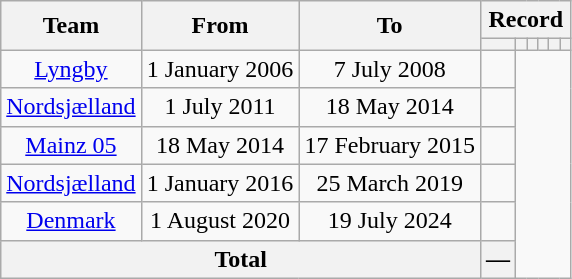<table class="wikitable" style="text-align: center;">
<tr>
<th rowspan=2>Team</th>
<th rowspan=2>From</th>
<th rowspan=2>To</th>
<th colspan=6>Record</th>
</tr>
<tr>
<th></th>
<th></th>
<th></th>
<th></th>
<th></th>
<th></th>
</tr>
<tr>
<td><a href='#'>Lyngby</a></td>
<td>1 January 2006</td>
<td>7 July 2008<br></td>
<td></td>
</tr>
<tr>
<td><a href='#'>Nordsjælland</a></td>
<td>1 July 2011</td>
<td>18 May 2014<br></td>
<td></td>
</tr>
<tr>
<td><a href='#'>Mainz 05</a></td>
<td>18 May 2014</td>
<td>17 February 2015<br></td>
<td></td>
</tr>
<tr>
<td><a href='#'>Nordsjælland</a></td>
<td>1 January 2016</td>
<td>25 March 2019<br></td>
<td></td>
</tr>
<tr>
<td><a href='#'>Denmark</a></td>
<td>1 August 2020</td>
<td>19 July 2024<br></td>
<td></td>
</tr>
<tr>
<th colspan=3>Total<br></th>
<th>—</th>
</tr>
</table>
